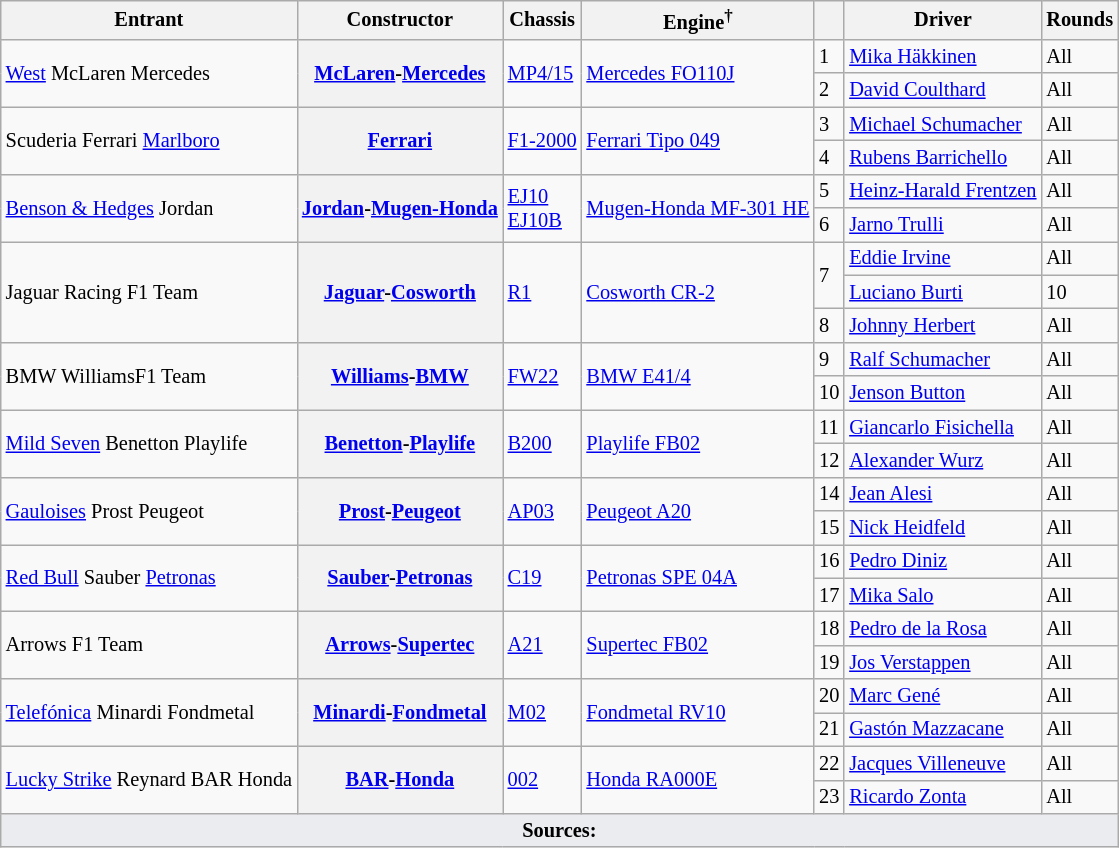<table class="wikitable sortable" style="font-size: 85%">
<tr>
<th>Entrant</th>
<th>Constructor</th>
<th>Chassis</th>
<th>Engine<sup>†</sup></th>
<th></th>
<th>Driver</th>
<th>Rounds</th>
</tr>
<tr>
<td rowspan=2> <a href='#'>West</a> McLaren Mercedes</td>
<th rowspan=2><a href='#'>McLaren</a>-<a href='#'>Mercedes</a></th>
<td rowspan=2><a href='#'>MP4/15</a></td>
<td rowspan=2><a href='#'>Mercedes FO110J</a></td>
<td>1</td>
<td> <a href='#'>Mika Häkkinen</a></td>
<td>All</td>
</tr>
<tr>
<td>2</td>
<td> <a href='#'>David Coulthard</a></td>
<td>All</td>
</tr>
<tr>
<td rowspan=2> Scuderia Ferrari <a href='#'>Marlboro</a></td>
<th rowspan=2><a href='#'>Ferrari</a></th>
<td rowspan=2><a href='#'>F1-2000</a></td>
<td rowspan=2><a href='#'>Ferrari Tipo 049</a></td>
<td>3</td>
<td> <a href='#'>Michael Schumacher</a></td>
<td>All</td>
</tr>
<tr>
<td>4</td>
<td> <a href='#'>Rubens Barrichello</a></td>
<td>All</td>
</tr>
<tr>
<td rowspan=2> <a href='#'>Benson & Hedges</a> Jordan</td>
<th rowspan=2 nowrap><a href='#'>Jordan</a>-<a href='#'>Mugen-Honda</a></th>
<td rowspan=2><a href='#'>EJ10</a><br><a href='#'>EJ10B</a></td>
<td rowspan=2 nowrap><a href='#'>Mugen-Honda MF-301 HE</a></td>
<td>5</td>
<td nowrap> <a href='#'>Heinz-Harald Frentzen</a></td>
<td>All</td>
</tr>
<tr>
<td>6</td>
<td> <a href='#'>Jarno Trulli</a></td>
<td>All</td>
</tr>
<tr>
<td rowspan=3> Jaguar Racing F1 Team</td>
<th rowspan=3><a href='#'>Jaguar</a>-<a href='#'>Cosworth</a></th>
<td rowspan=3><a href='#'>R1</a></td>
<td rowspan=3><a href='#'>Cosworth CR-2</a></td>
<td rowspan=2>7</td>
<td> <a href='#'>Eddie Irvine</a></td>
<td>All</td>
</tr>
<tr>
<td> <a href='#'>Luciano Burti</a></td>
<td>10</td>
</tr>
<tr>
<td>8</td>
<td> <a href='#'>Johnny Herbert</a></td>
<td>All</td>
</tr>
<tr>
<td rowspan=2> BMW WilliamsF1 Team</td>
<th rowspan=2><a href='#'>Williams</a>-<a href='#'>BMW</a></th>
<td rowspan=2><a href='#'>FW22</a></td>
<td rowspan=2><a href='#'>BMW E41/4</a></td>
<td>9</td>
<td> <a href='#'>Ralf Schumacher</a></td>
<td>All</td>
</tr>
<tr>
<td>10</td>
<td> <a href='#'>Jenson Button</a></td>
<td>All</td>
</tr>
<tr>
<td rowspan=2> <a href='#'>Mild Seven</a> Benetton Playlife</td>
<th rowspan=2><a href='#'>Benetton</a>-<a href='#'>Playlife</a></th>
<td rowspan=2><a href='#'>B200</a></td>
<td rowspan=2><a href='#'>Playlife FB02</a></td>
<td>11</td>
<td> <a href='#'>Giancarlo Fisichella</a></td>
<td>All</td>
</tr>
<tr>
<td>12</td>
<td> <a href='#'>Alexander Wurz</a></td>
<td>All</td>
</tr>
<tr>
<td rowspan=2> <a href='#'>Gauloises</a> Prost Peugeot</td>
<th rowspan=2><a href='#'>Prost</a>-<a href='#'>Peugeot</a></th>
<td rowspan=2><a href='#'>AP03</a></td>
<td rowspan=2><a href='#'>Peugeot A20</a></td>
<td>14</td>
<td> <a href='#'>Jean Alesi</a></td>
<td>All</td>
</tr>
<tr>
<td>15</td>
<td> <a href='#'>Nick Heidfeld</a></td>
<td>All</td>
</tr>
<tr>
<td rowspan=2> <a href='#'>Red Bull</a> Sauber <a href='#'>Petronas</a></td>
<th rowspan=2><a href='#'>Sauber</a>-<a href='#'>Petronas</a></th>
<td rowspan=2><a href='#'>C19</a></td>
<td rowspan=2><a href='#'>Petronas SPE 04A</a></td>
<td>16</td>
<td> <a href='#'>Pedro Diniz</a></td>
<td>All</td>
</tr>
<tr>
<td>17</td>
<td> <a href='#'>Mika Salo</a></td>
<td>All</td>
</tr>
<tr>
<td rowspan=2> Arrows F1 Team</td>
<th rowspan=2><a href='#'>Arrows</a>-<a href='#'>Supertec</a></th>
<td rowspan=2><a href='#'>A21</a></td>
<td rowspan=2><a href='#'>Supertec FB02</a></td>
<td>18</td>
<td> <a href='#'>Pedro de la Rosa</a></td>
<td>All</td>
</tr>
<tr>
<td>19</td>
<td> <a href='#'>Jos Verstappen</a></td>
<td>All</td>
</tr>
<tr>
<td rowspan=2 nowrap> <a href='#'>Telefónica</a> Minardi Fondmetal</td>
<th rowspan=2 nowrap><a href='#'>Minardi</a>-<a href='#'>Fondmetal</a></th>
<td rowspan=2><a href='#'>M02</a></td>
<td rowspan=2><a href='#'>Fondmetal RV10</a></td>
<td>20</td>
<td> <a href='#'>Marc Gené</a></td>
<td>All</td>
</tr>
<tr>
<td>21</td>
<td> <a href='#'>Gastón Mazzacane</a></td>
<td>All</td>
</tr>
<tr>
<td rowspan=2 nowrap> <a href='#'>Lucky Strike</a> Reynard BAR Honda</td>
<th rowspan=2><a href='#'>BAR</a>-<a href='#'>Honda</a></th>
<td rowspan=2><a href='#'>002</a></td>
<td rowspan=2><a href='#'>Honda RA000E</a></td>
<td>22</td>
<td> <a href='#'>Jacques Villeneuve</a></td>
<td>All</td>
</tr>
<tr>
<td>23</td>
<td> <a href='#'>Ricardo Zonta</a></td>
<td>All</td>
</tr>
<tr class="sortbottom">
<td colspan="8" style="background-color:#EAECF0;text-align:center"><strong>Sources:</strong></td>
</tr>
</table>
